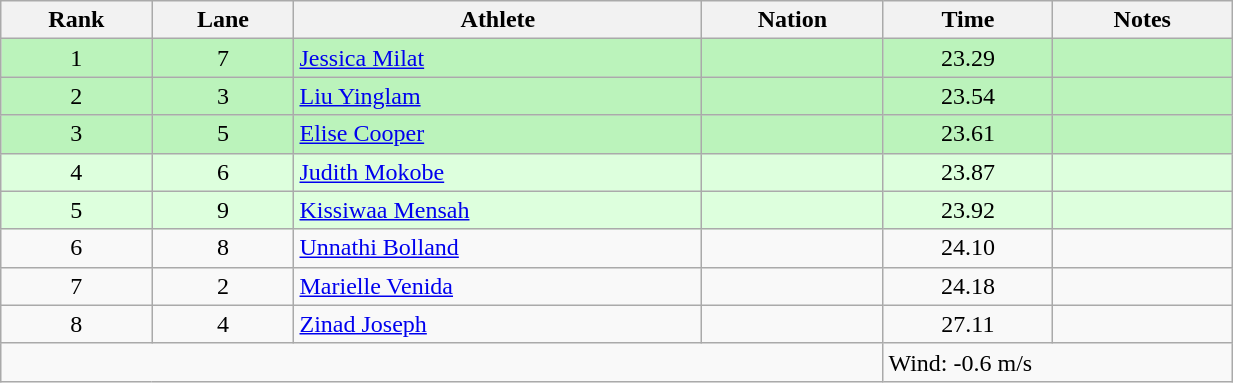<table class="wikitable sortable" style="text-align:center;width: 65%;">
<tr>
<th scope="col">Rank</th>
<th scope="col">Lane</th>
<th scope="col">Athlete</th>
<th scope="col">Nation</th>
<th scope="col">Time</th>
<th scope="col">Notes</th>
</tr>
<tr bgcolor=bbf3bb>
<td>1</td>
<td>7</td>
<td align=left><a href='#'>Jessica Milat</a></td>
<td align=left></td>
<td>23.29</td>
<td></td>
</tr>
<tr bgcolor=bbf3bb>
<td>2</td>
<td>3</td>
<td align=left><a href='#'>Liu Yinglam</a></td>
<td align=left></td>
<td>23.54</td>
<td></td>
</tr>
<tr bgcolor=bbf3bb>
<td>3</td>
<td>5</td>
<td align=left><a href='#'>Elise Cooper</a></td>
<td align=left></td>
<td>23.61</td>
<td></td>
</tr>
<tr bgcolor=ddffdd>
<td>4</td>
<td>6</td>
<td align=left><a href='#'>Judith Mokobe</a></td>
<td align=left></td>
<td>23.87</td>
<td></td>
</tr>
<tr bgcolor=ddffdd>
<td>5</td>
<td>9</td>
<td align=left><a href='#'>Kissiwaa Mensah</a></td>
<td align=left></td>
<td>23.92</td>
<td></td>
</tr>
<tr>
<td>6</td>
<td>8</td>
<td align=left><a href='#'>Unnathi Bolland</a></td>
<td align=left></td>
<td>24.10</td>
<td></td>
</tr>
<tr>
<td>7</td>
<td>2</td>
<td align=left><a href='#'>Marielle Venida</a></td>
<td align=left></td>
<td>24.18</td>
<td></td>
</tr>
<tr>
<td>8</td>
<td>4</td>
<td align=left><a href='#'>Zinad Joseph</a></td>
<td align=left></td>
<td>27.11</td>
<td></td>
</tr>
<tr class="sortbottom">
<td colspan="4"></td>
<td colspan="2" style="text-align:left;">Wind: -0.6 m/s</td>
</tr>
</table>
